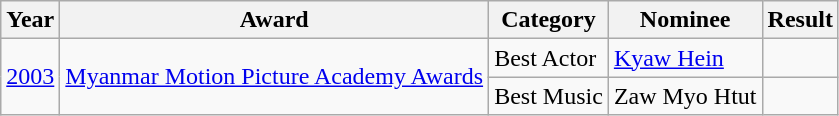<table class="wikitable">
<tr>
<th>Year</th>
<th>Award</th>
<th>Category</th>
<th>Nominee</th>
<th>Result</th>
</tr>
<tr>
<td scope="row" rowspan="2"><a href='#'>2003</a></td>
<td scope="row" rowspan="2"><a href='#'>Myanmar Motion Picture Academy Awards</a></td>
<td>Best Actor</td>
<td><a href='#'>Kyaw Hein</a></td>
<td></td>
</tr>
<tr>
<td>Best Music</td>
<td>Zaw Myo Htut</td>
<td></td>
</tr>
</table>
